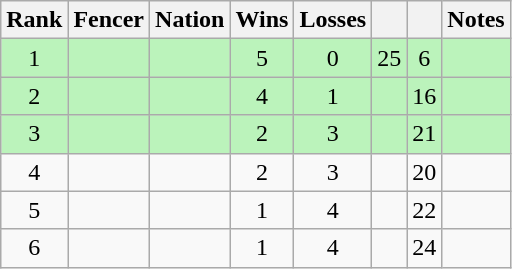<table class="wikitable sortable" style="text-align: center;">
<tr>
<th>Rank</th>
<th>Fencer</th>
<th>Nation</th>
<th>Wins</th>
<th>Losses</th>
<th></th>
<th></th>
<th>Notes</th>
</tr>
<tr style="background:#bbf3bb;">
<td>1</td>
<td align=left></td>
<td align=left></td>
<td>5</td>
<td>0</td>
<td>25</td>
<td>6</td>
<td></td>
</tr>
<tr style="background:#bbf3bb;">
<td>2</td>
<td align=left></td>
<td align=left></td>
<td>4</td>
<td>1</td>
<td></td>
<td>16</td>
<td></td>
</tr>
<tr style="background:#bbf3bb;">
<td>3</td>
<td align=left></td>
<td align=left></td>
<td>2</td>
<td>3</td>
<td></td>
<td>21</td>
<td></td>
</tr>
<tr>
<td>4</td>
<td align=left></td>
<td align=left></td>
<td>2</td>
<td>3</td>
<td></td>
<td>20</td>
<td></td>
</tr>
<tr>
<td>5</td>
<td align=left></td>
<td align=left></td>
<td>1</td>
<td>4</td>
<td></td>
<td>22</td>
<td></td>
</tr>
<tr>
<td>6</td>
<td align=left></td>
<td align=left></td>
<td>1</td>
<td>4</td>
<td></td>
<td>24</td>
<td></td>
</tr>
</table>
